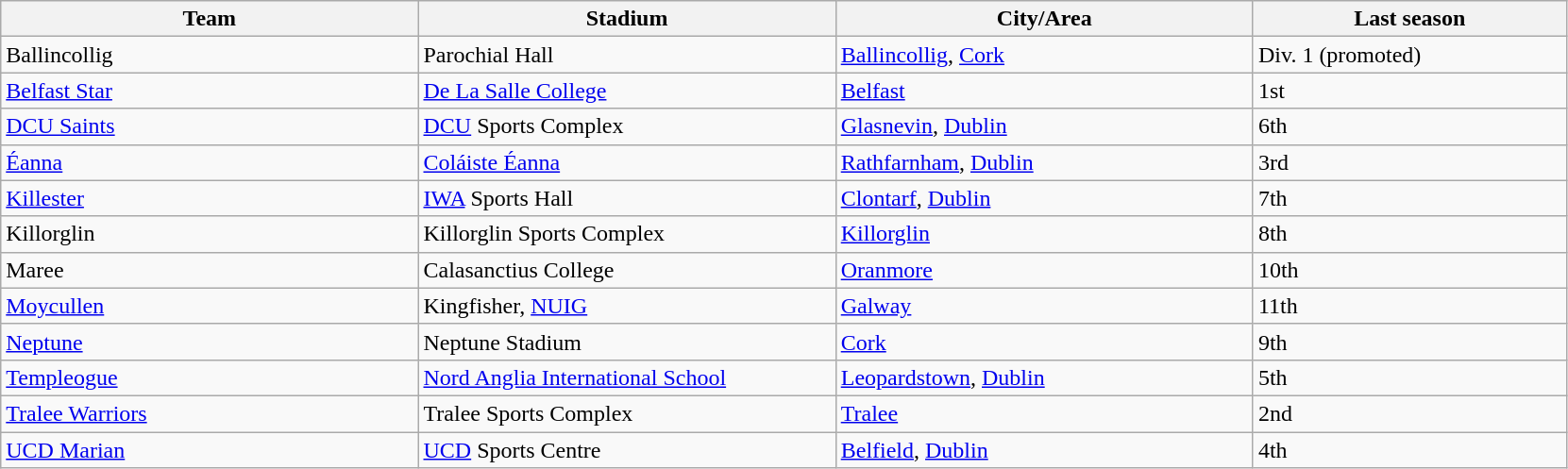<table class="wikitable">
<tr>
<th width=20%>Team</th>
<th width=20%>Stadium</th>
<th width=20%>City/Area</th>
<th width=15%>Last season</th>
</tr>
<tr>
<td>Ballincollig</td>
<td>Parochial Hall</td>
<td><a href='#'>Ballincollig</a>, <a href='#'>Cork</a></td>
<td>Div. 1 (promoted)</td>
</tr>
<tr>
<td><a href='#'>Belfast Star</a></td>
<td><a href='#'>De La Salle College</a></td>
<td><a href='#'>Belfast</a></td>
<td>1st</td>
</tr>
<tr>
<td><a href='#'>DCU Saints</a></td>
<td><a href='#'>DCU</a> Sports Complex</td>
<td><a href='#'>Glasnevin</a>, <a href='#'>Dublin</a></td>
<td>6th</td>
</tr>
<tr>
<td><a href='#'>Éanna</a></td>
<td><a href='#'>Coláiste Éanna</a></td>
<td><a href='#'>Rathfarnham</a>, <a href='#'>Dublin</a></td>
<td>3rd</td>
</tr>
<tr>
<td><a href='#'>Killester</a></td>
<td><a href='#'>IWA</a> Sports Hall</td>
<td><a href='#'>Clontarf</a>, <a href='#'>Dublin</a></td>
<td>7th</td>
</tr>
<tr>
<td>Killorglin</td>
<td>Killorglin Sports Complex</td>
<td><a href='#'>Killorglin</a></td>
<td>8th</td>
</tr>
<tr>
<td>Maree</td>
<td>Calasanctius College</td>
<td><a href='#'>Oranmore</a></td>
<td>10th</td>
</tr>
<tr>
<td><a href='#'>Moycullen</a></td>
<td>Kingfisher, <a href='#'>NUIG</a></td>
<td><a href='#'>Galway</a></td>
<td>11th</td>
</tr>
<tr>
<td><a href='#'>Neptune</a></td>
<td>Neptune Stadium</td>
<td><a href='#'>Cork</a></td>
<td>9th</td>
</tr>
<tr>
<td><a href='#'>Templeogue</a></td>
<td><a href='#'>Nord Anglia International School</a></td>
<td><a href='#'>Leopardstown</a>, <a href='#'>Dublin</a></td>
<td>5th</td>
</tr>
<tr>
<td><a href='#'>Tralee Warriors</a></td>
<td>Tralee Sports Complex</td>
<td><a href='#'>Tralee</a></td>
<td>2nd</td>
</tr>
<tr>
<td><a href='#'>UCD Marian</a></td>
<td><a href='#'>UCD</a> Sports Centre</td>
<td><a href='#'>Belfield</a>, <a href='#'>Dublin</a></td>
<td>4th</td>
</tr>
</table>
